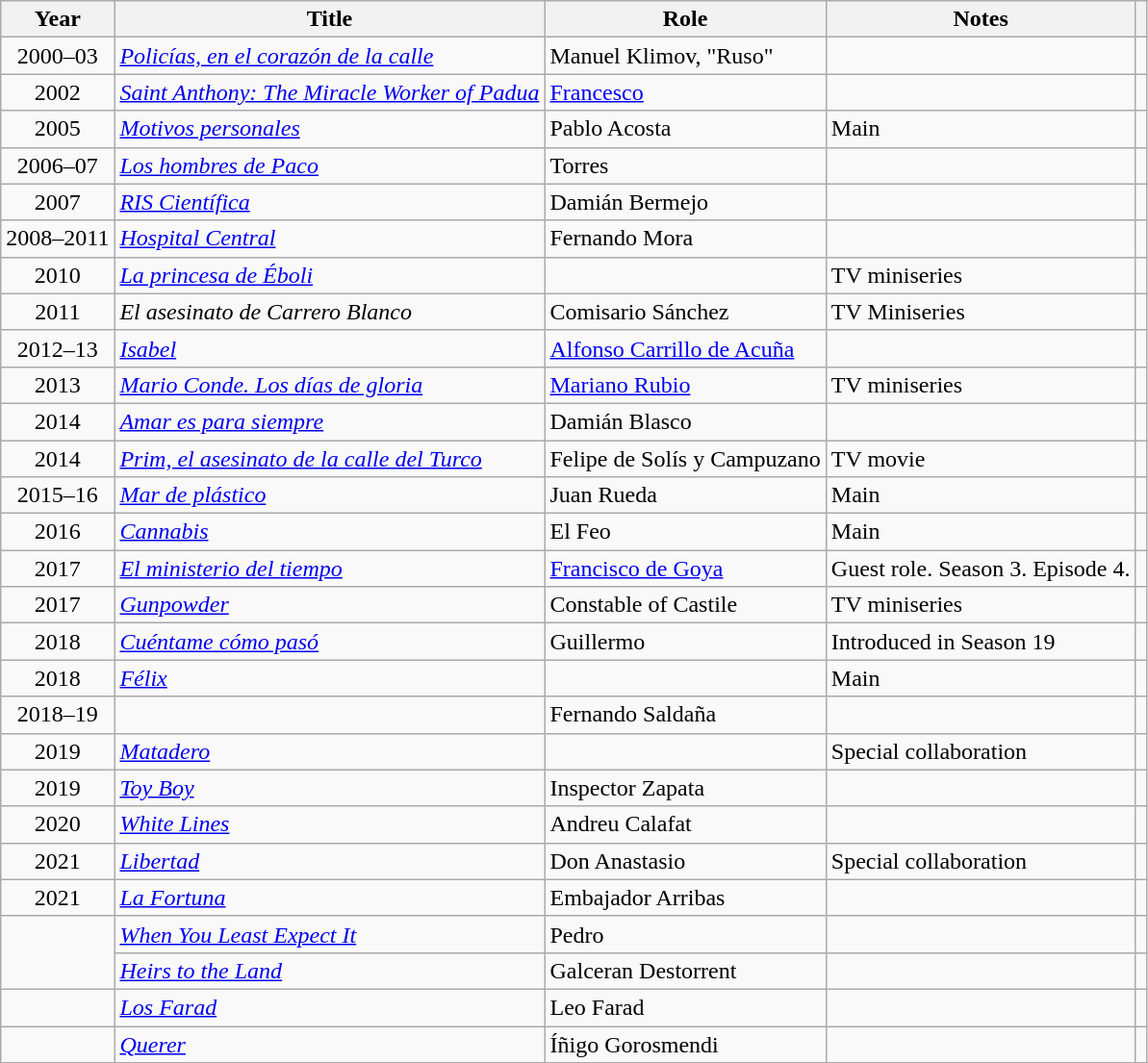<table class="wikitable sortable">
<tr>
<th>Year</th>
<th>Title</th>
<th>Role</th>
<th class="unsortable">Notes</th>
<th></th>
</tr>
<tr>
<td align = "center">2000–03</td>
<td><em><a href='#'>Policías, en el corazón de la calle</a></em></td>
<td>Manuel Klimov, "Ruso"</td>
<td></td>
<td align = "center"></td>
</tr>
<tr>
<td align = "center">2002</td>
<td><em><a href='#'>Saint Anthony: The Miracle Worker of Padua</a></em></td>
<td><a href='#'>Francesco</a></td>
<td></td>
<td align = "center"></td>
</tr>
<tr>
<td align = "center">2005</td>
<td><em><a href='#'>Motivos personales</a></em></td>
<td>Pablo Acosta</td>
<td>Main</td>
<td align = "center"></td>
</tr>
<tr>
<td align = "center">2006–07</td>
<td><em><a href='#'>Los hombres de Paco</a></em></td>
<td>Torres</td>
<td></td>
<td align = "center"></td>
</tr>
<tr>
<td align= "center">2007</td>
<td><em><a href='#'>RIS Científica</a></em></td>
<td>Damián Bermejo</td>
<td></td>
<td align = "center"></td>
</tr>
<tr>
<td>2008–2011</td>
<td><em><a href='#'>Hospital Central</a></em></td>
<td>Fernando Mora</td>
<td></td>
<td align = "center"></td>
</tr>
<tr>
<td align = "center">2010</td>
<td><em><a href='#'>La princesa de Éboli</a></em></td>
<td></td>
<td>TV miniseries</td>
<td align = "center"></td>
</tr>
<tr>
<td align = "center">2011</td>
<td><em>El asesinato de Carrero Blanco</em></td>
<td>Comisario Sánchez</td>
<td>TV Miniseries</td>
<td align = "center"></td>
</tr>
<tr>
<td align = "center">2012–13</td>
<td><em><a href='#'>Isabel</a></em></td>
<td><a href='#'>Alfonso Carrillo de Acuña</a></td>
<td></td>
<td align = "center"></td>
</tr>
<tr>
<td align = "center">2013</td>
<td><em><a href='#'>Mario Conde. Los días de gloria</a></em></td>
<td><a href='#'>Mariano Rubio</a></td>
<td>TV miniseries</td>
<td align = "center"></td>
</tr>
<tr>
<td align = "center">2014</td>
<td><em><a href='#'>Amar es para siempre</a></em></td>
<td>Damián Blasco</td>
<td></td>
<td align = "center"></td>
</tr>
<tr>
<td align = "center">2014</td>
<td><em><a href='#'>Prim, el asesinato de la calle del Turco</a></em></td>
<td>Felipe de Solís y Campuzano</td>
<td>TV movie</td>
<td align = "center"></td>
</tr>
<tr>
<td align = "center">2015–16</td>
<td><em><a href='#'>Mar de plástico</a></em></td>
<td>Juan Rueda</td>
<td>Main</td>
<td align = "center"></td>
</tr>
<tr>
<td align = "center">2016</td>
<td><em><a href='#'>Cannabis</a></em></td>
<td>El Feo</td>
<td>Main</td>
<td align = "center"></td>
</tr>
<tr>
<td align = "center">2017</td>
<td><em><a href='#'>El ministerio del tiempo</a></em></td>
<td><a href='#'>Francisco de Goya</a></td>
<td>Guest role. Season 3. Episode 4.</td>
<td align = "center"></td>
</tr>
<tr>
<td align = "center">2017</td>
<td><em><a href='#'>Gunpowder</a></em></td>
<td>Constable of Castile</td>
<td>TV miniseries</td>
<td align  = "center"></td>
</tr>
<tr>
<td align = "center">2018</td>
<td><em><a href='#'>Cuéntame cómo pasó</a></em></td>
<td>Guillermo</td>
<td>Introduced in Season 19</td>
<td align = "center"></td>
</tr>
<tr>
<td align = "center">2018</td>
<td><em><a href='#'>Félix</a></em></td>
<td></td>
<td>Main</td>
<td align = "center"></td>
</tr>
<tr>
<td align = "center">2018–19</td>
<td><em></em></td>
<td>Fernando Saldaña</td>
<td></td>
<td align = "center"></td>
</tr>
<tr>
<td align = "center">2019</td>
<td><em><a href='#'>Matadero</a></em></td>
<td></td>
<td>Special collaboration</td>
<td align = "center"></td>
</tr>
<tr>
<td align = "center">2019</td>
<td><em><a href='#'>Toy Boy</a></em></td>
<td>Inspector Zapata</td>
<td></td>
<td align = "center"></td>
</tr>
<tr>
<td align = "center">2020</td>
<td><em><a href='#'>White Lines</a></em></td>
<td>Andreu Calafat</td>
<td></td>
<td align = "center"></td>
</tr>
<tr>
<td align = "center">2021</td>
<td><em><a href='#'>Libertad</a></em></td>
<td>Don Anastasio</td>
<td>Special collaboration</td>
<td align = "center"></td>
</tr>
<tr>
<td align = "center">2021</td>
<td><em><a href='#'>La Fortuna</a></em></td>
<td>Embajador Arribas</td>
<td></td>
<td align = "center"></td>
</tr>
<tr>
<td rowspan="2"></td>
<td><em><a href='#'>When You Least Expect It</a></em></td>
<td>Pedro</td>
<td></td>
<td></td>
</tr>
<tr>
<td><em><a href='#'>Heirs to the Land</a></em></td>
<td>Galceran Destorrent</td>
<td></td>
<td></td>
</tr>
<tr>
<td></td>
<td><em><a href='#'>Los Farad</a></em></td>
<td>Leo Farad</td>
<td></td>
<td></td>
</tr>
<tr>
<td></td>
<td><em><a href='#'>Querer</a></em></td>
<td>Íñigo Gorosmendi</td>
<td></td>
<td></td>
</tr>
</table>
